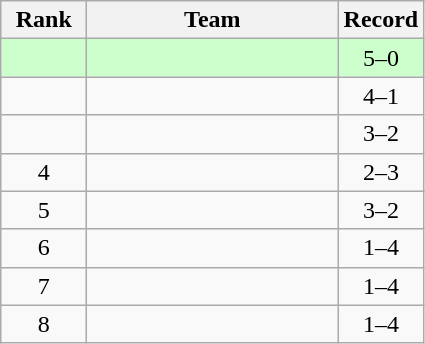<table class="wikitable" style="text-align: center">
<tr>
<th width=50>Rank</th>
<th width=160>Team</th>
<th width=50>Record</th>
</tr>
<tr bgcolor=ccffcc>
<td></td>
<td align=left></td>
<td>5–0</td>
</tr>
<tr>
<td></td>
<td align=left></td>
<td>4–1</td>
</tr>
<tr>
<td></td>
<td align=left></td>
<td>3–2</td>
</tr>
<tr>
<td>4</td>
<td align=left></td>
<td>2–3</td>
</tr>
<tr>
<td>5</td>
<td align=left></td>
<td>3–2</td>
</tr>
<tr>
<td>6</td>
<td align=left></td>
<td>1–4</td>
</tr>
<tr>
<td>7</td>
<td align=left></td>
<td>1–4</td>
</tr>
<tr>
<td>8</td>
<td align=left></td>
<td>1–4</td>
</tr>
</table>
